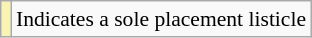<table class="wikitable" style="font-size:90%">
<tr>
<td style="background-color:#faf4b2"></td>
<td>Indicates a sole placement listicle</td>
</tr>
</table>
